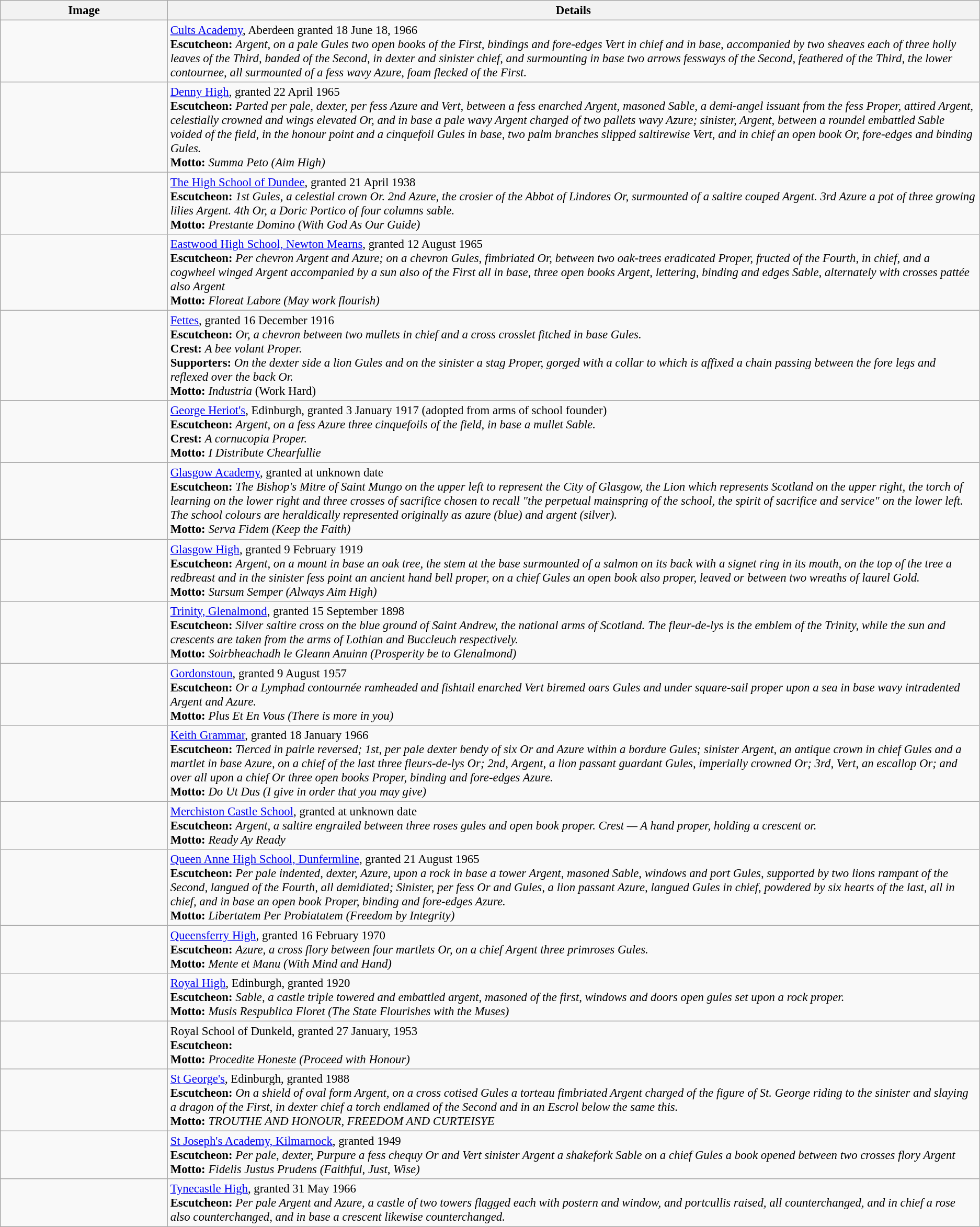<table class=wikitable style=font-size:95%>
<tr style="vertical-align:top; text-align:center;">
<th style="width:206px;">Image</th>
<th>Details</th>
</tr>
<tr valign=top>
<td align=center></td>
<td><a href='#'>Cults Academy</a>, Aberdeen granted 18 June 18, 1966<br><strong>Escutcheon:</strong> <em>Argent, on a pale Gules two open books of the First, bindings and fore-edges Vert in chief and in base, accompanied by two sheaves each of three holly leaves of the Third, banded of the Second, in dexter and sinister chief, and surmounting in base two arrows fessways of the Second, feathered of the Third, the lower contournee, all surmounted of a fess wavy Azure, foam flecked of the First.</em></td>
</tr>
<tr valign=top>
<td align=center></td>
<td><a href='#'>Denny High</a>, granted 22 April 1965<br><strong>Escutcheon:</strong> <em>Parted per pale, dexter, per fess Azure and Vert, between a fess enarched Argent, masoned Sable, a demi-angel issuant from the fess Proper, attired Argent, celestially crowned and wings elevated Or, and in base a pale wavy Argent charged of two pallets wavy Azure; sinister, Argent, between a roundel embattled Sable voided of the field, in the honour point and a cinquefoil Gules in base, two palm branches slipped saltirewise Vert, and in chief an open book Or, fore-edges and binding Gules.</em><br>
<strong>Motto:</strong> <em>Summa Peto (Aim High)</em></td>
</tr>
<tr valign=top>
<td align=center></td>
<td><a href='#'>The High School of Dundee</a>, granted 21 April 1938<br><strong>Escutcheon:</strong> <em>1st Gules, a celestial crown Or. 2nd Azure, the crosier of the Abbot of Lindores Or, surmounted of a saltire couped Argent. 3rd Azure a pot of three growing lilies Argent. 4th Or, a Doric Portico of four columns sable.</em><br>
<strong>Motto:</strong> <em>Prestante Domino (With God As Our Guide)</em></td>
</tr>
<tr valign=top>
<td align=center></td>
<td><a href='#'>Eastwood High School, Newton Mearns</a>,  granted 12 August 1965<br><strong>Escutcheon:</strong> <em>Per chevron Argent and Azure; on a chevron Gules, fimbriated Or, between two oak-trees eradicated Proper, fructed of the Fourth, in chief, and a cogwheel winged Argent accompanied by a sun also of the First all in base, three open books Argent, lettering, binding and edges Sable, alternately with crosses pattée also Argent</em><br>
<strong>Motto:</strong> <em>Floreat Labore (May work flourish)</em></td>
</tr>
<tr valign=top>
<td align=center></td>
<td><a href='#'>Fettes</a>, granted 16 December 1916<br><strong>Escutcheon:</strong> <em>Or, a chevron between two mullets in chief and a cross crosslet fitched in base Gules.</em><br>
<strong>Crest:</strong> <em>A bee volant Proper.</em><br>
<strong>Supporters:</strong> <em>On the dexter side a lion Gules and on the sinister a stag Proper, gorged with a collar to which is affixed a chain passing between the fore legs and reflexed over the back Or.</em><br>
<strong>Motto:</strong> <em>Industria</em> (Work Hard)</td>
</tr>
<tr valign=top>
<td align=center></td>
<td><a href='#'>George Heriot's</a>, Edinburgh, granted 3 January 1917 (adopted from arms of school founder)<br><strong>Escutcheon:</strong> <em>Argent, on a fess Azure three cinquefoils of the field, in base a mullet Sable.</em><br>
<strong>Crest:</strong> <em>A cornucopia Proper.</em><br>
<strong>Motto:</strong> <em>I Distribute Chearfullie</em></td>
</tr>
<tr valign=top>
<td align=center></td>
<td><a href='#'>Glasgow Academy</a>, granted at unknown date<br><strong>Escutcheon:</strong> <em> The Bishop's Mitre of Saint Mungo on the upper left to represent the City of Glasgow, the Lion which represents Scotland on the upper right, the torch of learning on the lower right and three crosses of sacrifice chosen to recall "the perpetual mainspring of the school, the spirit of sacrifice and service" on the lower left. The school colours are heraldically represented originally as azure (blue) and argent (silver).</em><br>
<strong>Motto:</strong> <em>Serva Fidem (Keep the Faith)</em></td>
</tr>
<tr valign=top>
<td align=center></td>
<td><a href='#'>Glasgow High</a>, granted 9 February 1919<br><strong>Escutcheon:</strong> <em>Argent, on a mount in base an oak tree, the stem at the base surmounted of a salmon on its back with a signet ring in its mouth, on the top of the tree a redbreast and in the sinister fess point an ancient hand bell proper, on a chief Gules an open book also proper, leaved or between two wreaths of laurel Gold.</em><br>
<strong>Motto:</strong> <em>Sursum Semper (Always Aim High)</em></td>
</tr>
<tr valign=top>
<td align=center></td>
<td><a href='#'>Trinity, Glenalmond</a>, granted 15 September 1898<br><strong>Escutcheon:</strong> <em>Silver saltire cross on the blue ground of Saint Andrew, the national arms of Scotland. The fleur-de-lys is the emblem of the Trinity, while the sun and crescents are taken from the arms of Lothian and Buccleuch respectively. </em><br>
<strong>Motto:</strong> <em>Soirbheachadh le Gleann Anuinn (Prosperity be to Glenalmond)</em></td>
</tr>
<tr valign=top>
<td align=center></td>
<td><a href='#'>Gordonstoun</a>, granted 9 August 1957<br><strong>Escutcheon:</strong> <em>Or a Lymphad contournée ramheaded and fishtail enarched Vert biremed oars Gules and under square-sail proper upon a sea in base wavy intradented Argent and Azure.</em><br>
<strong>Motto:</strong> <em>Plus Et En Vous (There is more in you)</em></td>
</tr>
<tr valign=top>
<td align=center></td>
<td><a href='#'>Keith Grammar</a>, granted 18 January 1966<br><strong>Escutcheon:</strong> <em>Tierced in pairle reversed; 1st, per pale dexter bendy of six Or and Azure within a bordure Gules; sinister Argent, an antique crown in chief Gules and a martlet in base Azure, on a chief of the last three fleurs-de-lys Or; 2nd, Argent, a lion passant guardant Gules, imperially crowned Or; 3rd, Vert, an escallop Or; and over all upon a chief Or three open books Proper, binding and fore-edges Azure.</em><br>
<strong>Motto:</strong> <em>Do Ut Dus (I give in order that you may give)</em></td>
</tr>
<tr valign=top>
<td align=center></td>
<td><a href='#'>Merchiston Castle School</a>, granted at unknown date<br><strong>Escutcheon:</strong> <em>Argent, a saltire engrailed between three roses gules and open book proper. Crest — A hand proper, holding a crescent or.</em><br>
<strong>Motto:</strong> <em>Ready Ay Ready</em></td>
</tr>
<tr valign=top>
<td align=center></td>
<td><a href='#'>Queen Anne High School, Dunfermline</a>, granted 21 August 1965<br><strong>Escutcheon:</strong> <em>Per pale indented, dexter, Azure, upon a rock in base a tower Argent, masoned Sable, windows and port Gules, supported by two lions rampant of the Second, langued of the Fourth, all demidiated; Sinister, per fess Or and Gules, a lion passant Azure, langued Gules in chief, powdered by six hearts of the last, all in chief, and in base an open book Proper, binding and fore-edges Azure. </em><br>
<strong>Motto:</strong> <em>Libertatem Per Probiatatem (Freedom by Integrity)</em></td>
</tr>
<tr valign=top>
<td align=center></td>
<td><a href='#'>Queensferry High</a>, granted 16 February 1970<br><strong>Escutcheon:</strong> <em>Azure, a cross flory between four martlets Or, on a chief Argent three primroses Gules.</em><br>
<strong>Motto:</strong> <em>Mente et Manu (With Mind and Hand)</em></td>
</tr>
<tr valign=top>
<td align=center></td>
<td><a href='#'>Royal High</a>, Edinburgh, granted 1920<br><strong>Escutcheon:</strong> <em>Sable, a castle triple towered and embattled argent, masoned of the first, windows and doors open gules set upon a rock proper. </em><br>
<strong>Motto:</strong> <em>Musis Respublica Floret (The State Flourishes with the Muses)</em></td>
</tr>
<tr valign=top>
<td align=center></td>
<td>Royal School of Dunkeld, granted 27 January, 1953<br><strong>Escutcheon:</strong> <br>
<strong>Motto:</strong> <em>Procedite Honeste (Proceed with Honour)</em></td>
</tr>
<tr valign=top>
<td align=center></td>
<td><a href='#'>St George's</a>, Edinburgh, granted 1988<br><strong>Escutcheon:</strong> <em>On a shield of oval form Argent, on a cross cotised Gules a torteau fimbriated Argent charged of the figure of St. George riding to the sinister and slaying a dragon of the First, in dexter chief a torch endlamed of the Second and in an Escrol below the same this.</em><br>
<strong>Motto:</strong> <em>TROUTHE AND HONOUR, FREEDOM AND CURTEISYE</em></td>
</tr>
<tr valign=top>
<td align=center></td>
<td><a href='#'>St Joseph's Academy, Kilmarnock</a>, granted 1949<br><strong>Escutcheon:</strong> <em>Per pale, dexter, Purpure a fess chequy Or and Vert sinister Argent a shakefork Sable on a chief Gules a book opened between two crosses flory Argent</em><br>
<strong>Motto:</strong> <em>Fidelis Justus Prudens (Faithful, Just, Wise)</em></td>
</tr>
<tr valign=top>
<td align=center></td>
<td><a href='#'>Tynecastle High</a>, granted 31 May 1966<br><strong>Escutcheon:</strong> <em>Per pale Argent and Azure, a castle of two towers flagged each with postern and window, and portcullis raised, all counterchanged, and in chief a rose also counterchanged, and in base a crescent likewise counterchanged. </em></td>
</tr>
</table>
